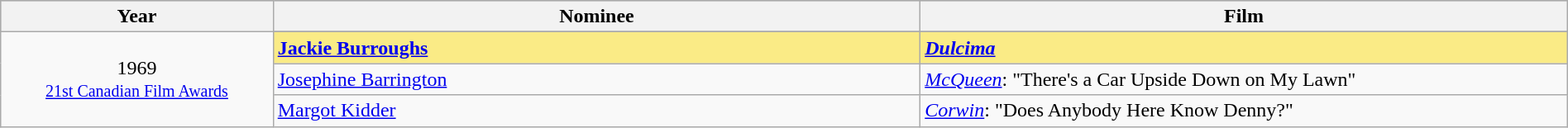<table class="wikitable" style="width:100%;">
<tr style="background:#bebebe;">
<th style="width:8%;">Year</th>
<th style="width:19%;">Nominee</th>
<th style="width:19%;">Film</th>
</tr>
<tr>
<td rowspan=4 align="center">1969<br><small><a href='#'>21st Canadian Film Awards</a></small></td>
</tr>
<tr style="background:#FAEB86;">
<td><strong><a href='#'>Jackie Burroughs</a></strong></td>
<td><strong><em><a href='#'>Dulcima</a></em></strong></td>
</tr>
<tr>
<td><a href='#'>Josephine Barrington</a></td>
<td><em><a href='#'>McQueen</a></em>: "There's a Car Upside Down on My Lawn"</td>
</tr>
<tr>
<td><a href='#'>Margot Kidder</a></td>
<td><em><a href='#'>Corwin</a></em>: "Does Anybody Here Know Denny?"</td>
</tr>
</table>
